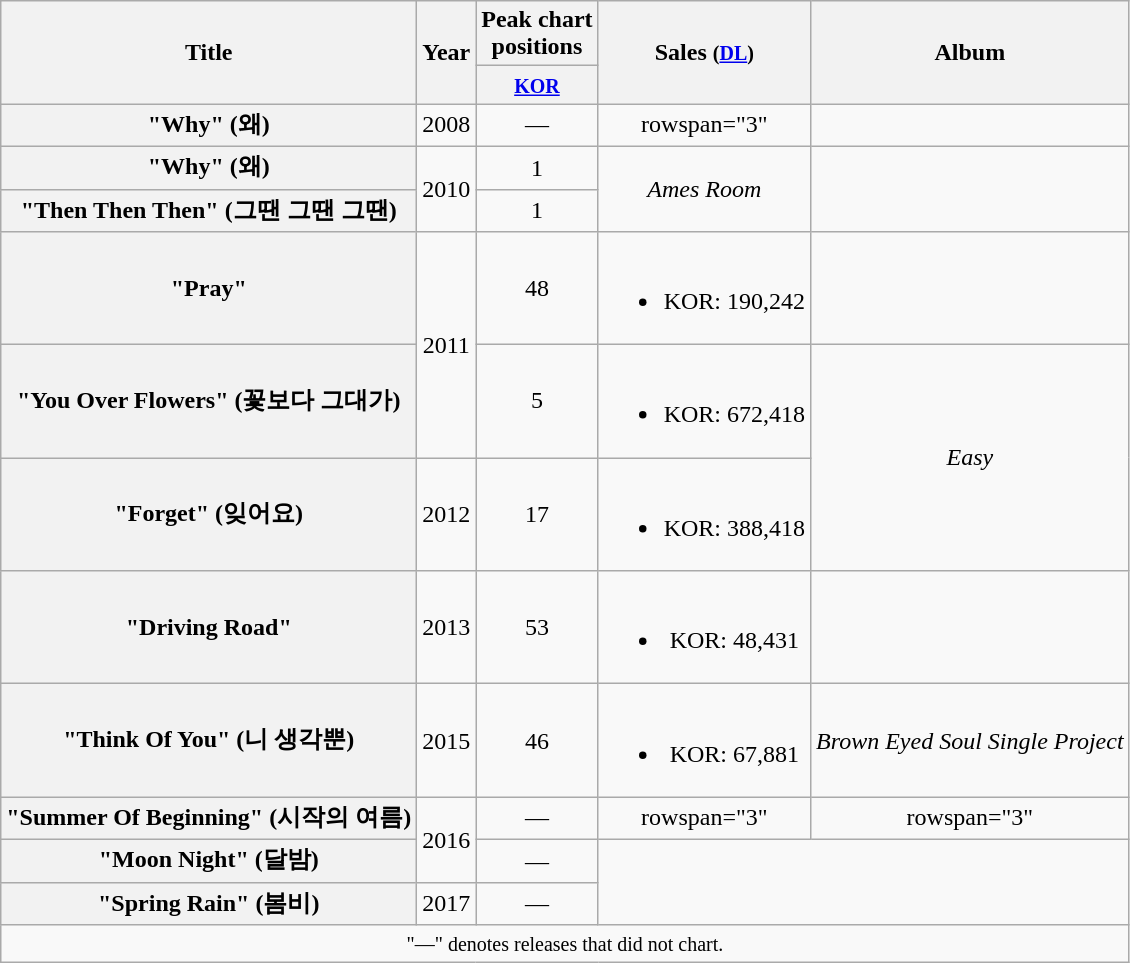<table class="wikitable plainrowheaders" style="text-align:center;">
<tr>
<th scope="col" rowspan="2">Title</th>
<th scope="col" rowspan="2">Year</th>
<th scope="col" colspan="1">Peak chart <br> positions</th>
<th scope="col" rowspan="2">Sales <small>(<a href='#'>DL</a>)</small></th>
<th scope="col" rowspan="2">Album</th>
</tr>
<tr>
<th><small><a href='#'>KOR</a></small><br></th>
</tr>
<tr>
<th scope="row">"Why" (왜)</th>
<td>2008</td>
<td>—</td>
<td>rowspan="3" </td>
<td></td>
</tr>
<tr>
<th scope="row">"Why" (왜)<br></th>
<td rowspan="2">2010</td>
<td>1</td>
<td rowspan="2"><em>Ames Room</em></td>
</tr>
<tr>
<th scope="row">"Then Then Then" (그땐 그땐 그땐)<br></th>
<td>1</td>
</tr>
<tr>
<th scope="row">"Pray"<br></th>
<td rowspan="2">2011</td>
<td>48</td>
<td><br><ul><li>KOR: 190,242</li></ul></td>
<td></td>
</tr>
<tr>
<th scope="row">"You Over Flowers" (꽃보다 그대가)<br></th>
<td>5</td>
<td><br><ul><li>KOR: 672,418</li></ul></td>
<td rowspan="2"><em>Easy</em></td>
</tr>
<tr>
<th scope="row">"Forget" (잊어요)</th>
<td>2012</td>
<td>17</td>
<td><br><ul><li>KOR: 388,418</li></ul></td>
</tr>
<tr>
<th scope="row">"Driving Road"<br></th>
<td>2013</td>
<td>53</td>
<td><br><ul><li>KOR: 48,431</li></ul></td>
<td></td>
</tr>
<tr>
<th scope="row">"Think Of You" (니 생각뿐)<br></th>
<td>2015</td>
<td>46</td>
<td><br><ul><li>KOR: 67,881</li></ul></td>
<td><em>Brown Eyed Soul Single Project</em></td>
</tr>
<tr>
<th scope="row">"Summer Of Beginning" (시작의 여름)<br></th>
<td rowspan="2">2016</td>
<td>—</td>
<td>rowspan="3" </td>
<td>rowspan="3" </td>
</tr>
<tr>
<th scope="row">"Moon Night" (달밤)</th>
<td>—</td>
</tr>
<tr>
<th scope="row">"Spring Rain" (봄비)<br></th>
<td>2017</td>
<td>—</td>
</tr>
<tr>
<td colspan="5" align="center"><small>"—" denotes releases that did not chart.</small></td>
</tr>
</table>
